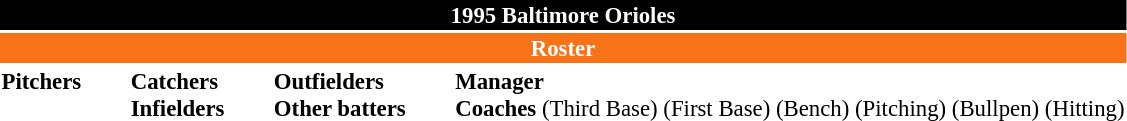<table class="toccolours" style="font-size: 95%;">
<tr>
<th colspan="10" style="background-color: black; color: #FFFFFF; text-align: center;">1995 Baltimore Orioles</th>
</tr>
<tr>
<td colspan="10" style="background-color: #F87217; color: white; text-align: center;"><strong>Roster</strong></td>
</tr>
<tr>
<td valign="top"><strong>Pitchers</strong><br>





















</td>
<td width="25px"></td>
<td valign="top"><strong>Catchers</strong><br>



<strong>Infielders</strong>







</td>
<td width="25px"></td>
<td valign="top"><strong>Outfielders</strong><br>









<strong>Other batters</strong>
</td>
<td width="25px"></td>
<td valign="top"><strong>Manager</strong><br>
<strong>Coaches</strong>
 (Third Base)
 (First Base)
 (Bench)
 (Pitching)
 (Bullpen)
 (Hitting)</td>
</tr>
</table>
